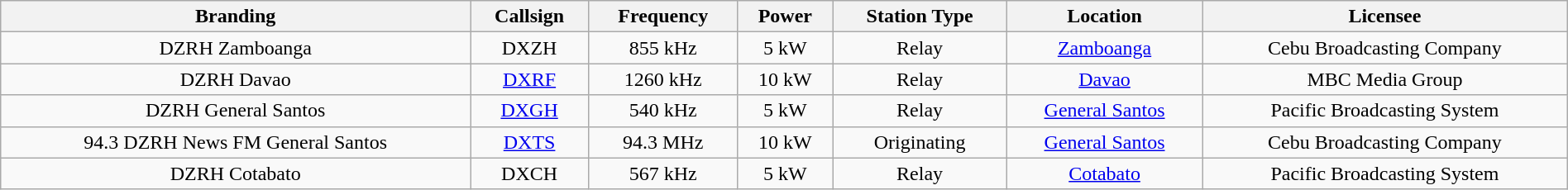<table class="wikitable" style="width:100%; text-align:center;">
<tr>
<th>Branding</th>
<th>Callsign</th>
<th>Frequency</th>
<th>Power</th>
<th>Station Type</th>
<th>Location</th>
<th>Licensee</th>
</tr>
<tr>
<td>DZRH Zamboanga</td>
<td>DXZH</td>
<td>855 kHz</td>
<td>5 kW</td>
<td>Relay</td>
<td><a href='#'>Zamboanga</a></td>
<td>Cebu Broadcasting Company</td>
</tr>
<tr>
<td>DZRH Davao</td>
<td><a href='#'>DXRF</a></td>
<td>1260 kHz</td>
<td>10 kW</td>
<td>Relay</td>
<td><a href='#'>Davao</a></td>
<td>MBC Media Group</td>
</tr>
<tr>
<td>DZRH General Santos</td>
<td><a href='#'>DXGH</a></td>
<td>540 kHz</td>
<td>5 kW</td>
<td>Relay</td>
<td><a href='#'>General Santos</a></td>
<td>Pacific Broadcasting System</td>
</tr>
<tr>
<td>94.3 DZRH News FM General Santos</td>
<td><a href='#'>DXTS</a></td>
<td>94.3 MHz</td>
<td>10 kW</td>
<td>Originating</td>
<td><a href='#'>General Santos</a></td>
<td>Cebu Broadcasting Company</td>
</tr>
<tr>
<td>DZRH Cotabato</td>
<td>DXCH</td>
<td>567 kHz</td>
<td>5 kW</td>
<td>Relay</td>
<td><a href='#'>Cotabato</a></td>
<td>Pacific Broadcasting System</td>
</tr>
</table>
